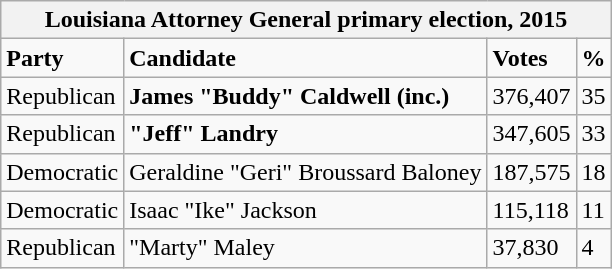<table class="wikitable">
<tr>
<th colspan="4">Louisiana Attorney General primary election, 2015</th>
</tr>
<tr>
<td><strong>Party</strong></td>
<td><strong>Candidate</strong></td>
<td><strong>Votes</strong></td>
<td><strong>%</strong></td>
</tr>
<tr>
<td>Republican</td>
<td><strong>James "Buddy" Caldwell (inc.)</strong></td>
<td>376,407</td>
<td>35</td>
</tr>
<tr>
<td>Republican</td>
<td><strong>"Jeff" Landry</strong></td>
<td>347,605</td>
<td>33</td>
</tr>
<tr>
<td>Democratic</td>
<td>Geraldine "Geri" Broussard Baloney</td>
<td>187,575</td>
<td>18</td>
</tr>
<tr>
<td>Democratic</td>
<td>Isaac "Ike" Jackson</td>
<td>115,118</td>
<td>11</td>
</tr>
<tr>
<td>Republican</td>
<td>"Marty" Maley</td>
<td>37,830</td>
<td>4</td>
</tr>
</table>
